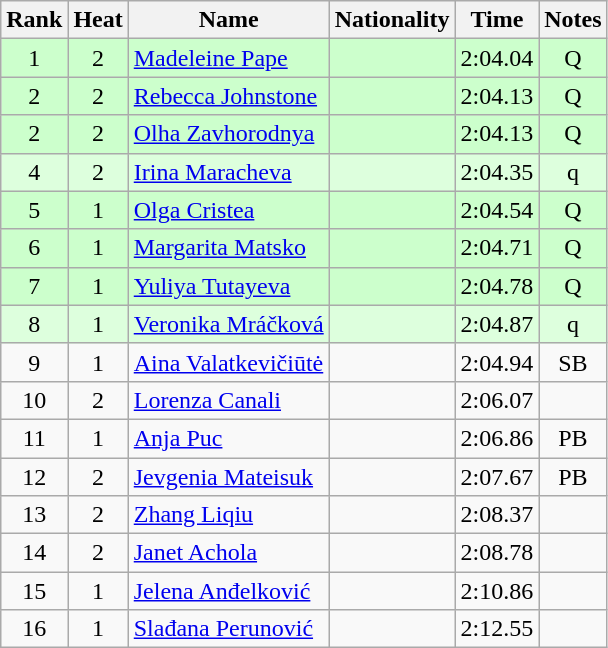<table class="wikitable sortable" style="text-align:center">
<tr>
<th>Rank</th>
<th>Heat</th>
<th>Name</th>
<th>Nationality</th>
<th>Time</th>
<th>Notes</th>
</tr>
<tr bgcolor=ccffcc>
<td>1</td>
<td>2</td>
<td align=left><a href='#'>Madeleine Pape</a></td>
<td align=left></td>
<td>2:04.04</td>
<td>Q</td>
</tr>
<tr bgcolor=ccffcc>
<td>2</td>
<td>2</td>
<td align=left><a href='#'>Rebecca Johnstone</a></td>
<td align=left></td>
<td>2:04.13</td>
<td>Q</td>
</tr>
<tr bgcolor=ccffcc>
<td>2</td>
<td>2</td>
<td align=left><a href='#'>Olha Zavhorodnya</a></td>
<td align=left></td>
<td>2:04.13</td>
<td>Q</td>
</tr>
<tr bgcolor=ddffdd>
<td>4</td>
<td>2</td>
<td align=left><a href='#'>Irina Maracheva</a></td>
<td align=left></td>
<td>2:04.35</td>
<td>q</td>
</tr>
<tr bgcolor=ccffcc>
<td>5</td>
<td>1</td>
<td align=left><a href='#'>Olga Cristea</a></td>
<td align=left></td>
<td>2:04.54</td>
<td>Q</td>
</tr>
<tr bgcolor=ccffcc>
<td>6</td>
<td>1</td>
<td align=left><a href='#'>Margarita Matsko</a></td>
<td align=left></td>
<td>2:04.71</td>
<td>Q</td>
</tr>
<tr bgcolor=ccffcc>
<td>7</td>
<td>1</td>
<td align=left><a href='#'>Yuliya Tutayeva</a></td>
<td align=left></td>
<td>2:04.78</td>
<td>Q</td>
</tr>
<tr bgcolor=ddffdd>
<td>8</td>
<td>1</td>
<td align=left><a href='#'>Veronika Mráčková</a></td>
<td align=left></td>
<td>2:04.87</td>
<td>q</td>
</tr>
<tr>
<td>9</td>
<td>1</td>
<td align=left><a href='#'>Aina Valatkevičiūtė</a></td>
<td align=left></td>
<td>2:04.94</td>
<td>SB</td>
</tr>
<tr>
<td>10</td>
<td>2</td>
<td align=left><a href='#'>Lorenza Canali</a></td>
<td align=left></td>
<td>2:06.07</td>
<td></td>
</tr>
<tr>
<td>11</td>
<td>1</td>
<td align=left><a href='#'>Anja Puc</a></td>
<td align=left></td>
<td>2:06.86</td>
<td>PB</td>
</tr>
<tr>
<td>12</td>
<td>2</td>
<td align=left><a href='#'>Jevgenia Mateisuk</a></td>
<td align=left></td>
<td>2:07.67</td>
<td>PB</td>
</tr>
<tr>
<td>13</td>
<td>2</td>
<td align=left><a href='#'>Zhang Liqiu</a></td>
<td align=left></td>
<td>2:08.37</td>
<td></td>
</tr>
<tr>
<td>14</td>
<td>2</td>
<td align=left><a href='#'>Janet Achola</a></td>
<td align=left></td>
<td>2:08.78</td>
<td></td>
</tr>
<tr>
<td>15</td>
<td>1</td>
<td align=left><a href='#'>Jelena Anđelković</a></td>
<td align=left></td>
<td>2:10.86</td>
<td></td>
</tr>
<tr>
<td>16</td>
<td>1</td>
<td align=left><a href='#'>Slađana Perunović</a></td>
<td align=left></td>
<td>2:12.55</td>
<td></td>
</tr>
</table>
